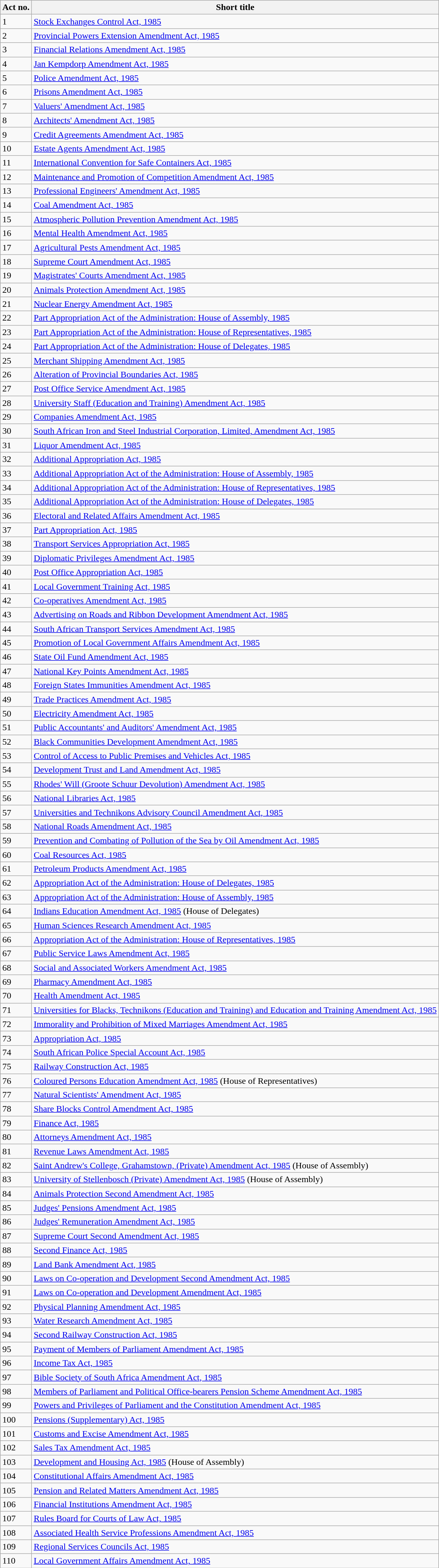<table class="wikitable sortable">
<tr>
<th>Act no.</th>
<th>Short title</th>
</tr>
<tr>
<td>1</td>
<td><a href='#'>Stock Exchanges Control Act, 1985</a></td>
</tr>
<tr>
<td>2</td>
<td><a href='#'>Provincial Powers Extension Amendment Act, 1985</a></td>
</tr>
<tr>
<td>3</td>
<td><a href='#'>Financial Relations Amendment Act, 1985</a></td>
</tr>
<tr>
<td>4</td>
<td><a href='#'>Jan Kempdorp Amendment Act, 1985</a></td>
</tr>
<tr>
<td>5</td>
<td><a href='#'>Police Amendment Act, 1985</a></td>
</tr>
<tr>
<td>6</td>
<td><a href='#'>Prisons Amendment Act, 1985</a></td>
</tr>
<tr>
<td>7</td>
<td><a href='#'>Valuers' Amendment Act, 1985</a></td>
</tr>
<tr>
<td>8</td>
<td><a href='#'>Architects' Amendment Act, 1985</a></td>
</tr>
<tr>
<td>9</td>
<td><a href='#'>Credit Agreements Amendment Act, 1985</a></td>
</tr>
<tr>
<td>10</td>
<td><a href='#'>Estate Agents Amendment Act, 1985</a></td>
</tr>
<tr>
<td>11</td>
<td><a href='#'>International Convention for Safe Containers Act, 1985</a></td>
</tr>
<tr>
<td>12</td>
<td><a href='#'>Maintenance and Promotion of Competition Amendment Act, 1985</a></td>
</tr>
<tr>
<td>13</td>
<td><a href='#'>Professional Engineers' Amendment Act, 1985</a></td>
</tr>
<tr>
<td>14</td>
<td><a href='#'>Coal Amendment Act, 1985</a></td>
</tr>
<tr>
<td>15</td>
<td><a href='#'>Atmospheric Pollution Prevention Amendment Act, 1985</a></td>
</tr>
<tr>
<td>16</td>
<td><a href='#'>Mental Health Amendment Act, 1985</a></td>
</tr>
<tr>
<td>17</td>
<td><a href='#'>Agricultural Pests Amendment Act, 1985</a></td>
</tr>
<tr>
<td>18</td>
<td><a href='#'>Supreme Court Amendment Act, 1985</a></td>
</tr>
<tr>
<td>19</td>
<td><a href='#'>Magistrates' Courts Amendment Act, 1985</a></td>
</tr>
<tr>
<td>20</td>
<td><a href='#'>Animals Protection Amendment Act, 1985</a></td>
</tr>
<tr>
<td>21</td>
<td><a href='#'>Nuclear Energy Amendment Act, 1985</a></td>
</tr>
<tr>
<td>22</td>
<td><a href='#'>Part Appropriation Act of the Administration: House of Assembly, 1985</a></td>
</tr>
<tr>
<td>23</td>
<td><a href='#'>Part Appropriation Act of the Administration: House of Representatives, 1985</a></td>
</tr>
<tr>
<td>24</td>
<td><a href='#'>Part Appropriation Act of the Administration: House of Delegates, 1985</a></td>
</tr>
<tr>
<td>25</td>
<td><a href='#'>Merchant Shipping Amendment Act, 1985</a></td>
</tr>
<tr>
<td>26</td>
<td><a href='#'>Alteration of Provincial Boundaries Act, 1985</a></td>
</tr>
<tr>
<td>27</td>
<td><a href='#'>Post Office Service Amendment Act, 1985</a></td>
</tr>
<tr>
<td>28</td>
<td><a href='#'>University Staff (Education and Training) Amendment Act, 1985</a></td>
</tr>
<tr>
<td>29</td>
<td><a href='#'>Companies Amendment Act, 1985</a></td>
</tr>
<tr>
<td>30</td>
<td><a href='#'>South African Iron and Steel Industrial Corporation, Limited, Amendment Act, 1985</a></td>
</tr>
<tr>
<td>31</td>
<td><a href='#'>Liquor Amendment Act, 1985</a></td>
</tr>
<tr>
<td>32</td>
<td><a href='#'>Additional Appropriation Act, 1985</a></td>
</tr>
<tr>
<td>33</td>
<td><a href='#'>Additional Appropriation Act of the Administration: House of Assembly, 1985</a></td>
</tr>
<tr>
<td>34</td>
<td><a href='#'>Additional Appropriation Act of the Administration: House of Representatives, 1985</a></td>
</tr>
<tr>
<td>35</td>
<td><a href='#'>Additional Appropriation Act of the Administration: House of Delegates, 1985</a></td>
</tr>
<tr>
<td>36</td>
<td><a href='#'>Electoral and Related Affairs Amendment Act, 1985</a></td>
</tr>
<tr>
<td>37</td>
<td><a href='#'>Part Appropriation Act, 1985</a></td>
</tr>
<tr>
<td>38</td>
<td><a href='#'>Transport Services Appropriation Act, 1985</a></td>
</tr>
<tr>
<td>39</td>
<td><a href='#'>Diplomatic Privileges Amendment Act, 1985</a></td>
</tr>
<tr>
<td>40</td>
<td><a href='#'>Post Office Appropriation Act, 1985</a></td>
</tr>
<tr>
<td>41</td>
<td><a href='#'>Local Government Training Act, 1985</a></td>
</tr>
<tr>
<td>42</td>
<td><a href='#'>Co-operatives Amendment Act, 1985</a></td>
</tr>
<tr>
<td>43</td>
<td><a href='#'>Advertising on Roads and Ribbon Development Amendment Act, 1985</a></td>
</tr>
<tr>
<td>44</td>
<td><a href='#'>South African Transport Services Amendment Act, 1985</a></td>
</tr>
<tr>
<td>45</td>
<td><a href='#'>Promotion of Local Government Affairs Amendment Act, 1985</a></td>
</tr>
<tr>
<td>46</td>
<td><a href='#'>State Oil Fund Amendment Act, 1985</a></td>
</tr>
<tr>
<td>47</td>
<td><a href='#'>National Key Points Amendment Act, 1985</a></td>
</tr>
<tr>
<td>48</td>
<td><a href='#'>Foreign States Immunities Amendment Act, 1985</a></td>
</tr>
<tr>
<td>49</td>
<td><a href='#'>Trade Practices Amendment Act, 1985</a></td>
</tr>
<tr>
<td>50</td>
<td><a href='#'>Electricity Amendment Act, 1985</a></td>
</tr>
<tr>
<td>51</td>
<td><a href='#'>Public Accountants' and Auditors' Amendment Act, 1985</a></td>
</tr>
<tr>
<td>52</td>
<td><a href='#'>Black Communities Development Amendment Act, 1985</a></td>
</tr>
<tr>
<td>53</td>
<td><a href='#'>Control of Access to Public Premises and Vehicles Act, 1985</a></td>
</tr>
<tr>
<td>54</td>
<td><a href='#'>Development Trust and Land Amendment Act, 1985</a></td>
</tr>
<tr>
<td>55</td>
<td><a href='#'>Rhodes' Will (Groote Schuur Devolution) Amendment Act, 1985</a></td>
</tr>
<tr>
<td>56</td>
<td><a href='#'>National Libraries Act, 1985</a></td>
</tr>
<tr>
<td>57</td>
<td><a href='#'>Universities and Technikons Advisory Council Amendment Act, 1985</a></td>
</tr>
<tr>
<td>58</td>
<td><a href='#'>National Roads Amendment Act, 1985</a></td>
</tr>
<tr>
<td>59</td>
<td><a href='#'>Prevention and Combating of Pollution of the Sea by Oil Amendment Act, 1985</a></td>
</tr>
<tr>
<td>60</td>
<td><a href='#'>Coal Resources Act, 1985</a></td>
</tr>
<tr>
<td>61</td>
<td><a href='#'>Petroleum Products Amendment Act, 1985</a></td>
</tr>
<tr>
<td>62</td>
<td><a href='#'>Appropriation Act of the Administration: House of Delegates, 1985</a></td>
</tr>
<tr>
<td>63</td>
<td><a href='#'>Appropriation Act of the Administration: House of Assembly, 1985</a></td>
</tr>
<tr>
<td>64</td>
<td><a href='#'>Indians Education Amendment Act, 1985</a> (House of Delegates)</td>
</tr>
<tr>
<td>65</td>
<td><a href='#'>Human Sciences Research Amendment Act, 1985</a></td>
</tr>
<tr>
<td>66</td>
<td><a href='#'>Appropriation Act of the Administration: House of Representatives, 1985</a></td>
</tr>
<tr>
<td>67</td>
<td><a href='#'>Public Service Laws Amendment Act, 1985</a></td>
</tr>
<tr>
<td>68</td>
<td><a href='#'>Social and Associated Workers Amendment Act, 1985</a></td>
</tr>
<tr>
<td>69</td>
<td><a href='#'>Pharmacy Amendment Act, 1985</a></td>
</tr>
<tr>
<td>70</td>
<td><a href='#'>Health Amendment Act, 1985</a></td>
</tr>
<tr>
<td>71</td>
<td><a href='#'>Universities for Blacks, Technikons (Education and Training) and Education and Training Amendment Act, 1985</a></td>
</tr>
<tr>
<td>72</td>
<td><a href='#'>Immorality and Prohibition of Mixed Marriages Amendment Act, 1985</a></td>
</tr>
<tr>
<td>73</td>
<td><a href='#'>Appropriation Act, 1985</a></td>
</tr>
<tr>
<td>74</td>
<td><a href='#'>South African Police Special Account Act, 1985</a></td>
</tr>
<tr>
<td>75</td>
<td><a href='#'>Railway Construction Act, 1985</a></td>
</tr>
<tr>
<td>76</td>
<td><a href='#'>Coloured Persons Education Amendment Act, 1985</a> (House of Representatives)</td>
</tr>
<tr>
<td>77</td>
<td><a href='#'>Natural Scientists' Amendment Act, 1985</a></td>
</tr>
<tr>
<td>78</td>
<td><a href='#'>Share Blocks Control Amendment Act, 1985</a></td>
</tr>
<tr>
<td>79</td>
<td><a href='#'>Finance Act, 1985</a></td>
</tr>
<tr>
<td>80</td>
<td><a href='#'>Attorneys Amendment Act, 1985</a></td>
</tr>
<tr>
<td>81</td>
<td><a href='#'>Revenue Laws Amendment Act, 1985</a></td>
</tr>
<tr>
<td>82</td>
<td><a href='#'>Saint Andrew's College, Grahamstown, (Private) Amendment Act, 1985</a> (House of Assembly)</td>
</tr>
<tr>
<td>83</td>
<td><a href='#'>University of Stellenbosch (Private) Amendment Act, 1985</a> (House of Assembly)</td>
</tr>
<tr>
<td>84</td>
<td><a href='#'>Animals Protection Second Amendment Act, 1985</a></td>
</tr>
<tr>
<td>85</td>
<td><a href='#'>Judges' Pensions Amendment Act, 1985</a></td>
</tr>
<tr>
<td>86</td>
<td><a href='#'>Judges' Remuneration Amendment Act, 1985</a></td>
</tr>
<tr>
<td>87</td>
<td><a href='#'>Supreme Court Second Amendment Act, 1985</a></td>
</tr>
<tr>
<td>88</td>
<td><a href='#'>Second Finance Act, 1985</a></td>
</tr>
<tr>
<td>89</td>
<td><a href='#'>Land Bank Amendment Act, 1985</a></td>
</tr>
<tr>
<td>90</td>
<td><a href='#'>Laws on Co-operation and Development Second Amendment Act, 1985</a></td>
</tr>
<tr>
<td>91</td>
<td><a href='#'>Laws on Co-operation and Development Amendment Act, 1985</a></td>
</tr>
<tr>
<td>92</td>
<td><a href='#'>Physical Planning Amendment Act, 1985</a></td>
</tr>
<tr>
<td>93</td>
<td><a href='#'>Water Research Amendment Act, 1985</a></td>
</tr>
<tr>
<td>94</td>
<td><a href='#'>Second Railway Construction Act, 1985</a></td>
</tr>
<tr>
<td>95</td>
<td><a href='#'>Payment of Members of Parliament Amendment Act, 1985</a></td>
</tr>
<tr>
<td>96</td>
<td><a href='#'>Income Tax Act, 1985</a></td>
</tr>
<tr>
<td>97</td>
<td><a href='#'>Bible Society of South Africa Amendment Act, 1985</a></td>
</tr>
<tr>
<td>98</td>
<td><a href='#'>Members of Parliament and Political Office-bearers Pension Scheme Amendment Act, 1985</a></td>
</tr>
<tr>
<td>99</td>
<td><a href='#'>Powers and Privileges of Parliament and the Constitution Amendment Act, 1985</a></td>
</tr>
<tr>
<td>100</td>
<td><a href='#'>Pensions (Supplementary) Act, 1985</a></td>
</tr>
<tr>
<td>101</td>
<td><a href='#'>Customs and Excise Amendment Act, 1985</a></td>
</tr>
<tr>
<td>102</td>
<td><a href='#'>Sales Tax Amendment Act, 1985</a></td>
</tr>
<tr>
<td>103</td>
<td><a href='#'>Development and Housing Act, 1985</a> (House of Assembly)</td>
</tr>
<tr>
<td>104</td>
<td><a href='#'>Constitutional Affairs Amendment Act, 1985</a></td>
</tr>
<tr>
<td>105</td>
<td><a href='#'>Pension and Related Matters Amendment Act, 1985</a></td>
</tr>
<tr>
<td>106</td>
<td><a href='#'>Financial Institutions Amendment Act, 1985</a></td>
</tr>
<tr>
<td>107</td>
<td><a href='#'>Rules Board for Courts of Law Act, 1985</a></td>
</tr>
<tr>
<td>108</td>
<td><a href='#'>Associated Health Service Professions Amendment Act, 1985</a></td>
</tr>
<tr>
<td>109</td>
<td><a href='#'>Regional Services Councils Act, 1985</a></td>
</tr>
<tr>
<td>110</td>
<td><a href='#'>Local Government Affairs Amendment Act, 1985</a></td>
</tr>
</table>
